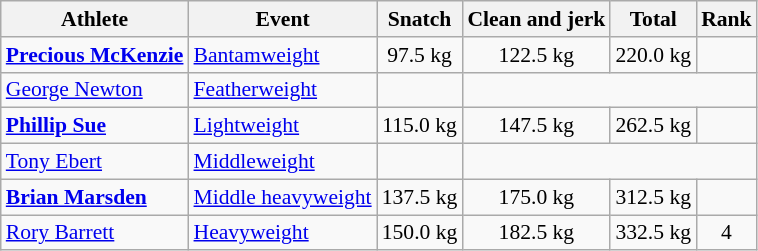<table class="wikitable" style="text-align:center; font-size:90%">
<tr>
<th>Athlete</th>
<th>Event</th>
<th>Snatch</th>
<th>Clean and jerk</th>
<th>Total</th>
<th>Rank</th>
</tr>
<tr>
<td style="text-align:left;"><strong><a href='#'>Precious McKenzie</a></strong></td>
<td style="text-align:left;"><a href='#'>Bantamweight</a></td>
<td>97.5 kg</td>
<td>122.5 kg</td>
<td>220.0 kg</td>
<td></td>
</tr>
<tr>
<td style="text-align:left;"><a href='#'>George Newton</a></td>
<td style="text-align:left;"><a href='#'>Featherweight</a></td>
<td></td>
<td colspan=3></td>
</tr>
<tr>
<td style="text-align:left;"><strong><a href='#'>Phillip Sue</a></strong></td>
<td style="text-align:left;"><a href='#'>Lightweight</a></td>
<td>115.0 kg</td>
<td>147.5 kg</td>
<td>262.5 kg</td>
<td></td>
</tr>
<tr>
<td style="text-align:left;"><a href='#'>Tony Ebert</a></td>
<td style="text-align:left;"><a href='#'>Middleweight</a></td>
<td></td>
<td colspan=3></td>
</tr>
<tr>
<td style="text-align:left;"><strong><a href='#'>Brian Marsden</a></strong></td>
<td style="text-align:left;"><a href='#'>Middle heavyweight</a></td>
<td>137.5 kg</td>
<td>175.0 kg</td>
<td>312.5 kg</td>
<td></td>
</tr>
<tr>
<td style="text-align:left;"><a href='#'>Rory Barrett</a></td>
<td style="text-align:left;"><a href='#'>Heavyweight</a></td>
<td>150.0 kg</td>
<td>182.5 kg</td>
<td>332.5 kg</td>
<td>4</td>
</tr>
</table>
